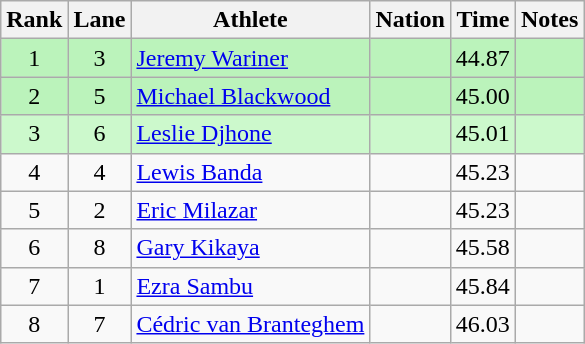<table class="wikitable sortable" style="text-align:center">
<tr>
<th>Rank</th>
<th>Lane</th>
<th>Athlete</th>
<th>Nation</th>
<th>Time</th>
<th>Notes</th>
</tr>
<tr bgcolor=bbf3bb>
<td>1</td>
<td>3</td>
<td align=left><a href='#'>Jeremy Wariner</a></td>
<td align=left></td>
<td>44.87</td>
<td></td>
</tr>
<tr bgcolor=bbf3bb>
<td>2</td>
<td>5</td>
<td align=left><a href='#'>Michael Blackwood</a></td>
<td align=left></td>
<td>45.00</td>
<td></td>
</tr>
<tr bgcolor=ccf9cc>
<td>3</td>
<td>6</td>
<td align=left><a href='#'>Leslie Djhone</a></td>
<td align=left></td>
<td>45.01</td>
<td></td>
</tr>
<tr>
<td>4</td>
<td>4</td>
<td align=left><a href='#'>Lewis Banda</a></td>
<td align=left></td>
<td>45.23</td>
<td></td>
</tr>
<tr>
<td>5</td>
<td>2</td>
<td align=left><a href='#'>Eric Milazar</a></td>
<td align=left></td>
<td>45.23</td>
<td></td>
</tr>
<tr>
<td>6</td>
<td>8</td>
<td align=left><a href='#'>Gary Kikaya</a></td>
<td align=left></td>
<td>45.58</td>
<td></td>
</tr>
<tr>
<td>7</td>
<td>1</td>
<td align=left><a href='#'>Ezra Sambu</a></td>
<td align=left></td>
<td>45.84</td>
<td></td>
</tr>
<tr>
<td>8</td>
<td>7</td>
<td align=left><a href='#'>Cédric van Branteghem</a></td>
<td align=left></td>
<td>46.03</td>
<td></td>
</tr>
</table>
